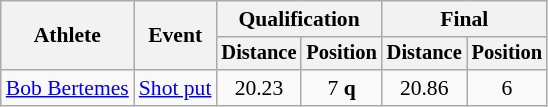<table class=wikitable style=font-size:90%>
<tr>
<th rowspan=2>Athlete</th>
<th rowspan=2>Event</th>
<th colspan=2>Qualification</th>
<th colspan=2>Final</th>
</tr>
<tr style=font-size:95%>
<th>Distance</th>
<th>Position</th>
<th>Distance</th>
<th>Position</th>
</tr>
<tr align=center>
<td align=left><a href='#'>Bob Bertemes</a></td>
<td align=left><a href='#'>Shot put</a></td>
<td>20.23</td>
<td>7 <strong>q</strong></td>
<td>20.86</td>
<td>6</td>
</tr>
</table>
